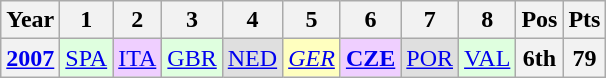<table class="wikitable" style="text-align:center">
<tr>
<th>Year</th>
<th>1</th>
<th>2</th>
<th>3</th>
<th>4</th>
<th>5</th>
<th>6</th>
<th>7</th>
<th>8</th>
<th>Pos</th>
<th>Pts</th>
</tr>
<tr>
<th><a href='#'>2007</a></th>
<td style="background:#dfffdf;"><a href='#'>SPA</a><br></td>
<td style="background:#efcfff;"><a href='#'>ITA</a><br></td>
<td style="background:#dfffdf;"><a href='#'>GBR</a><br></td>
<td style="background:#dfdfdf;"><a href='#'>NED</a><br></td>
<td style="background:#ffffbf;"><em><a href='#'>GER</a></em><br></td>
<td style="background:#efcfff;"><strong><a href='#'>CZE</a></strong><br></td>
<td style="background:#dfdfdf;"><a href='#'>POR</a><br></td>
<td style="background:#dfffdf;"><a href='#'>VAL</a><br></td>
<th style="background:#;">6th</th>
<th style="background:#;">79</th>
</tr>
</table>
